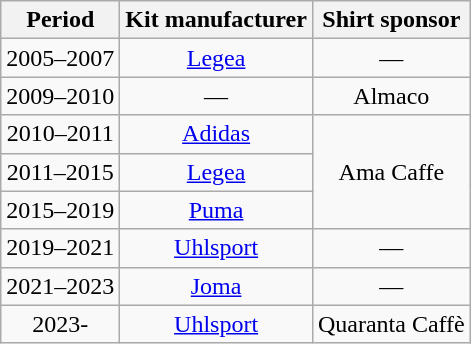<table class="wikitable" style="text-align:center;margin-left:1em;">
<tr>
<th>Period</th>
<th>Kit manufacturer</th>
<th>Shirt sponsor</th>
</tr>
<tr>
<td>2005–2007</td>
<td><a href='#'>Legea</a></td>
<td>—</td>
</tr>
<tr>
<td>2009–2010</td>
<td>—</td>
<td>Almaco</td>
</tr>
<tr>
<td>2010–2011</td>
<td><a href='#'>Adidas</a></td>
<td rowspan=3>Ama Caffe</td>
</tr>
<tr>
<td>2011–2015</td>
<td><a href='#'>Legea</a></td>
</tr>
<tr>
<td>2015–2019</td>
<td><a href='#'>Puma</a></td>
</tr>
<tr>
<td>2019–2021</td>
<td><a href='#'>Uhlsport</a></td>
<td>––</td>
</tr>
<tr>
<td>2021–2023</td>
<td><a href='#'>Joma</a></td>
<td>––</td>
</tr>
<tr>
<td>2023-</td>
<td><a href='#'>Uhlsport</a></td>
<td>Quaranta Caffè</td>
</tr>
</table>
